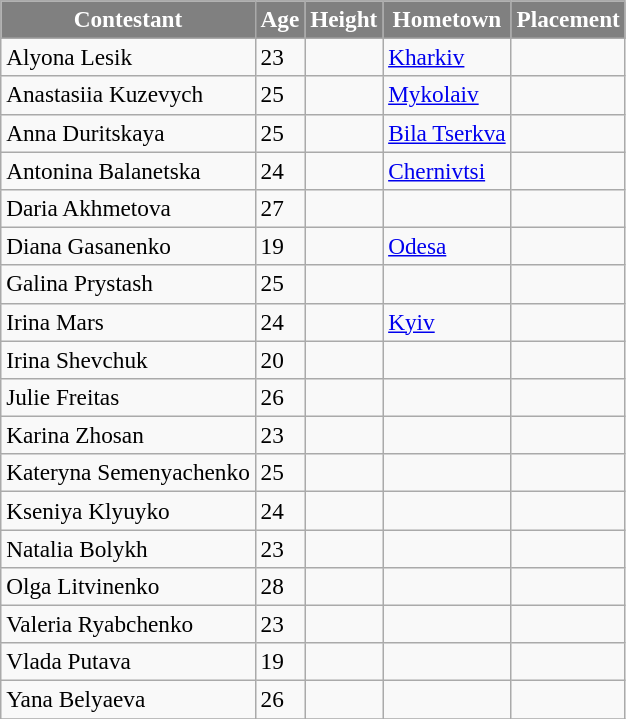<table class="wikitable sortable" style="font-size: 97%;">
<tr>
<th style="color:#fff; background:gray;">Contestant</th>
<th style="color:#fff; background:gray;">Age</th>
<th style="color:#fff; background:gray;">Height</th>
<th style="color:#fff; background:gray;">Hometown</th>
<th style="color:#fff; background:gray;">Placement</th>
</tr>
<tr>
<td>Alyona Lesik</td>
<td>23</td>
<td></td>
<td><a href='#'>Kharkiv</a></td>
<td></td>
</tr>
<tr>
<td>Anastasiia Kuzevych</td>
<td>25</td>
<td></td>
<td><a href='#'>Mykolaiv</a></td>
<td></td>
</tr>
<tr>
<td>Anna Duritskaya</td>
<td>25</td>
<td></td>
<td><a href='#'>Bila Tserkva</a></td>
<td></td>
</tr>
<tr>
<td>Antonina Balanetska</td>
<td>24</td>
<td></td>
<td><a href='#'>Chernivtsi</a></td>
<td></td>
</tr>
<tr>
<td>Daria Akhmetova</td>
<td>27</td>
<td></td>
<td></td>
<td></td>
</tr>
<tr>
<td>Diana Gasanenko</td>
<td>19</td>
<td></td>
<td><a href='#'>Odesa</a></td>
<td></td>
</tr>
<tr>
<td>Galina Prystash</td>
<td>25</td>
<td></td>
<td></td>
<td></td>
</tr>
<tr>
<td>Irina Mars</td>
<td>24</td>
<td></td>
<td><a href='#'>Kyiv</a></td>
<td></td>
</tr>
<tr>
<td>Irina Shevchuk</td>
<td>20</td>
<td></td>
<td></td>
<td></td>
</tr>
<tr>
<td>Julie Freitas</td>
<td>26</td>
<td></td>
<td></td>
<td></td>
</tr>
<tr>
<td>Karina Zhosan</td>
<td>23</td>
<td></td>
<td></td>
<td></td>
</tr>
<tr>
<td>Kateryna Semenyachenko</td>
<td>25</td>
<td></td>
<td></td>
<td></td>
</tr>
<tr>
<td>Kseniya Klyuyko</td>
<td>24</td>
<td></td>
<td></td>
<td></td>
</tr>
<tr>
<td>Natalia Bolykh</td>
<td>23</td>
<td></td>
<td></td>
<td></td>
</tr>
<tr>
<td>Olga Litvinenko</td>
<td>28</td>
<td></td>
<td></td>
<td></td>
</tr>
<tr>
<td>Valeria Ryabchenko</td>
<td>23</td>
<td></td>
<td></td>
<td></td>
</tr>
<tr>
<td>Vlada Putava</td>
<td>19</td>
<td></td>
<td></td>
<td></td>
</tr>
<tr>
<td>Yana Belyaeva</td>
<td>26</td>
<td></td>
<td></td>
<td></td>
</tr>
<tr>
</tr>
</table>
